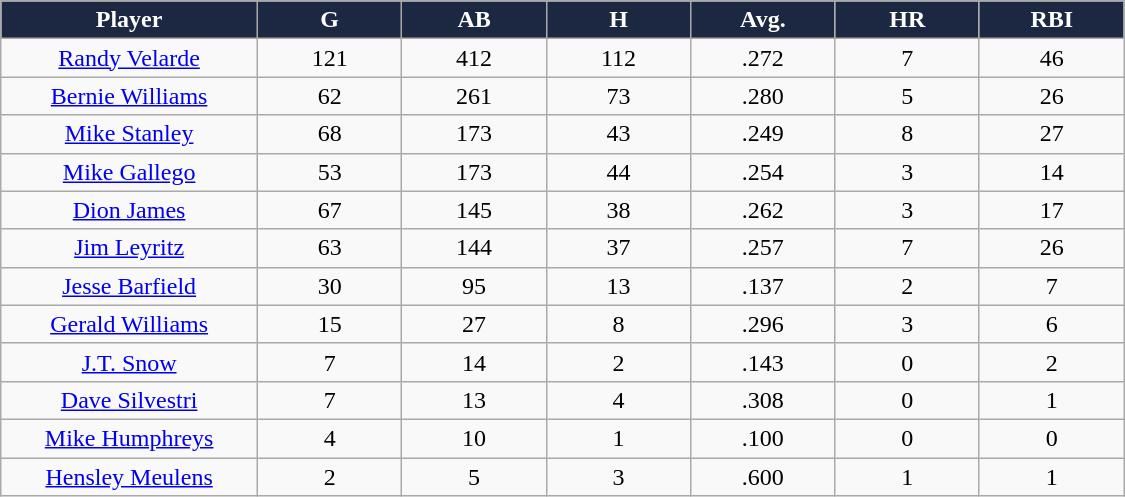<table class="wikitable sortable">
<tr>
<th style="background:#1c2841;color:white;" width="16%">Player</th>
<th style="background:#1c2841;color:white;" width="9%">G</th>
<th style="background:#1c2841;color:white;" width="9%">AB</th>
<th style="background:#1c2841;color:white;" width="9%">H</th>
<th style="background:#1c2841;color:white;" width="9%">Avg.</th>
<th style="background:#1c2841;color:white;" width="9%">HR</th>
<th style="background:#1c2841;color:white;" width="9%">RBI</th>
</tr>
<tr align=center>
<td><a href='#'>Randy Velarde</a></td>
<td>121</td>
<td>412</td>
<td>112</td>
<td>.272</td>
<td>7</td>
<td>46</td>
</tr>
<tr align=center>
<td><a href='#'>Bernie Williams</a></td>
<td>62</td>
<td>261</td>
<td>73</td>
<td>.280</td>
<td>5</td>
<td>26</td>
</tr>
<tr align=center>
<td><a href='#'>Mike Stanley</a></td>
<td>68</td>
<td>173</td>
<td>43</td>
<td>.249</td>
<td>8</td>
<td>27</td>
</tr>
<tr align=center>
<td><a href='#'>Mike Gallego</a></td>
<td>53</td>
<td>173</td>
<td>44</td>
<td>.254</td>
<td>3</td>
<td>14</td>
</tr>
<tr align=center>
<td><a href='#'>Dion James</a></td>
<td>67</td>
<td>145</td>
<td>38</td>
<td>.262</td>
<td>3</td>
<td>17</td>
</tr>
<tr align=center>
<td><a href='#'>Jim Leyritz</a></td>
<td>63</td>
<td>144</td>
<td>37</td>
<td>.257</td>
<td>7</td>
<td>26</td>
</tr>
<tr align=center>
<td><a href='#'>Jesse Barfield</a></td>
<td>30</td>
<td>95</td>
<td>13</td>
<td>.137</td>
<td>2</td>
<td>7</td>
</tr>
<tr align=center>
<td><a href='#'>Gerald Williams</a></td>
<td>15</td>
<td>27</td>
<td>8</td>
<td>.296</td>
<td>3</td>
<td>6</td>
</tr>
<tr align=center>
<td><a href='#'>J.T. Snow</a></td>
<td>7</td>
<td>14</td>
<td>2</td>
<td>.143</td>
<td>0</td>
<td>2</td>
</tr>
<tr align=center>
<td><a href='#'>Dave Silvestri</a></td>
<td>7</td>
<td>13</td>
<td>4</td>
<td>.308</td>
<td>0</td>
<td>1</td>
</tr>
<tr align=center>
<td><a href='#'>Mike Humphreys</a></td>
<td>4</td>
<td>10</td>
<td>1</td>
<td>.100</td>
<td>0</td>
<td>0</td>
</tr>
<tr align=center>
<td><a href='#'>Hensley Meulens</a></td>
<td>2</td>
<td>5</td>
<td>3</td>
<td>.600</td>
<td>1</td>
<td>1</td>
</tr>
</table>
